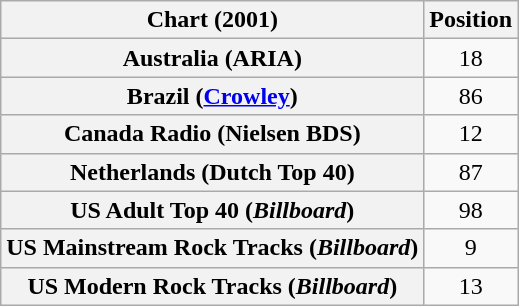<table class="wikitable sortable plainrowheaders" style="text-align:center">
<tr>
<th>Chart (2001)</th>
<th>Position</th>
</tr>
<tr>
<th scope="row">Australia (ARIA)</th>
<td>18</td>
</tr>
<tr>
<th scope="row">Brazil (<a href='#'>Crowley</a>)</th>
<td>86</td>
</tr>
<tr>
<th scope="row">Canada Radio (Nielsen BDS)</th>
<td>12</td>
</tr>
<tr>
<th scope="row">Netherlands (Dutch Top 40)</th>
<td>87</td>
</tr>
<tr>
<th scope="row">US Adult Top 40 (<em>Billboard</em>)</th>
<td>98</td>
</tr>
<tr>
<th scope="row">US Mainstream Rock Tracks (<em>Billboard</em>)</th>
<td>9</td>
</tr>
<tr>
<th scope="row">US Modern Rock Tracks (<em>Billboard</em>)</th>
<td>13</td>
</tr>
</table>
